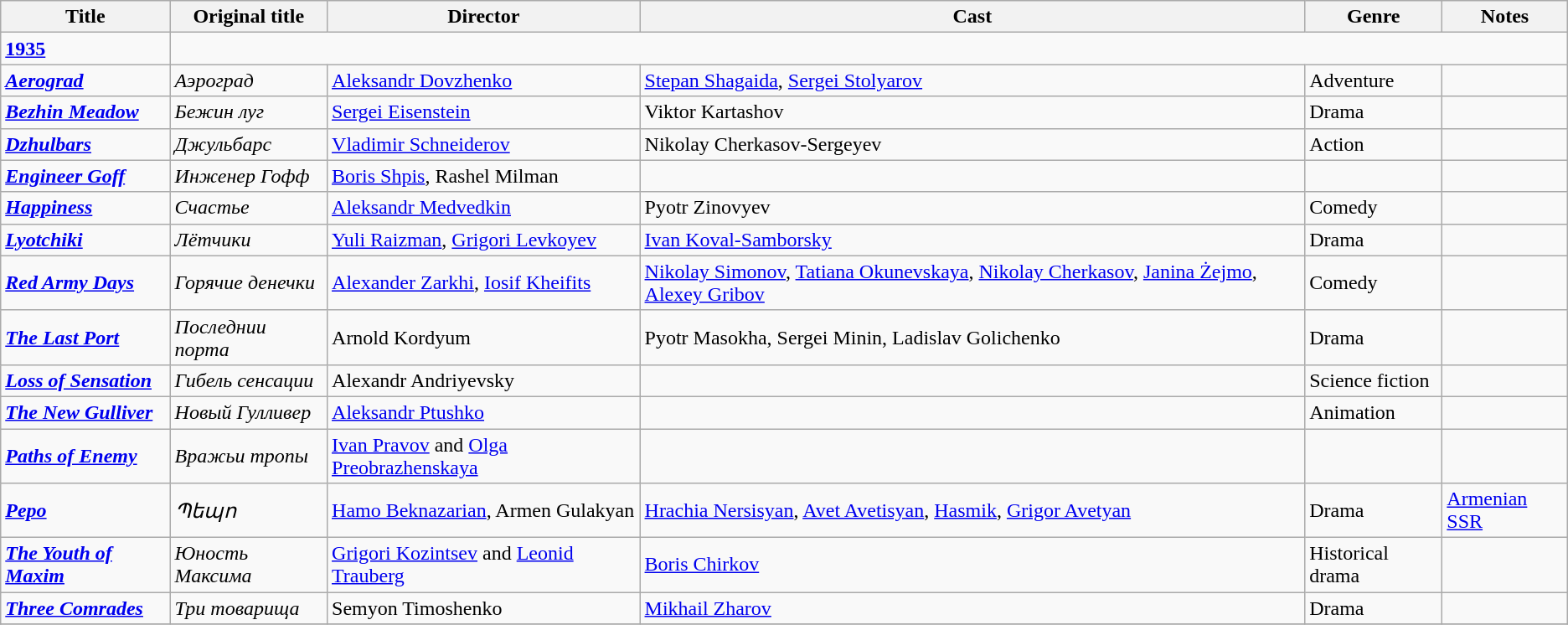<table class="wikitable">
<tr>
<th>Title</th>
<th>Original title</th>
<th>Director</th>
<th>Cast</th>
<th>Genre</th>
<th>Notes</th>
</tr>
<tr>
<td><strong><a href='#'>1935</a></strong></td>
</tr>
<tr>
<td><strong><em><a href='#'>Aerograd</a></em></strong></td>
<td><em>Аэроград</em></td>
<td><a href='#'>Aleksandr Dovzhenko</a></td>
<td><a href='#'>Stepan Shagaida</a>, <a href='#'>Sergei Stolyarov</a></td>
<td>Adventure</td>
<td></td>
</tr>
<tr>
<td><strong><em><a href='#'>Bezhin Meadow</a></em></strong></td>
<td><em>Бежин луг</em></td>
<td><a href='#'>Sergei Eisenstein</a></td>
<td>Viktor Kartashov</td>
<td>Drama</td>
<td></td>
</tr>
<tr>
<td><strong><em><a href='#'>Dzhulbars</a></em></strong></td>
<td><em>Джульбарс</em></td>
<td><a href='#'>Vladimir Schneiderov</a></td>
<td>Nikolay Cherkasov-Sergeyev</td>
<td>Action</td>
<td></td>
</tr>
<tr>
<td><strong><em><a href='#'>Engineer Goff</a></em></strong></td>
<td><em>Инженер Гофф</em></td>
<td><a href='#'>Boris Shpis</a>, Rashel Milman</td>
<td></td>
<td></td>
<td></td>
</tr>
<tr>
<td><strong><em><a href='#'>Happiness</a></em></strong></td>
<td><em>Счастье</em></td>
<td><a href='#'>Aleksandr Medvedkin</a></td>
<td>Pyotr Zinovyev</td>
<td>Comedy</td>
<td></td>
</tr>
<tr>
<td><strong><em><a href='#'>Lyotchiki</a></em></strong></td>
<td><em>Лётчики</em></td>
<td><a href='#'>Yuli Raizman</a>, <a href='#'>Grigori Levkoyev</a></td>
<td><a href='#'>Ivan Koval-Samborsky</a></td>
<td>Drama</td>
<td></td>
</tr>
<tr>
<td><strong><em><a href='#'>Red Army Days</a></em></strong></td>
<td><em>Горячие денечки</em></td>
<td><a href='#'>Alexander Zarkhi</a>, <a href='#'>Iosif Kheifits</a></td>
<td><a href='#'>Nikolay Simonov</a>, <a href='#'>Tatiana Okunevskaya</a>, <a href='#'>Nikolay Cherkasov</a>, <a href='#'>Janina Żejmo</a>, <a href='#'>Alexey Gribov</a></td>
<td>Comedy</td>
<td></td>
</tr>
<tr>
<td><strong><em><a href='#'>The Last Port</a></em></strong></td>
<td><em>Последнии порта</em></td>
<td>Arnold Kordyum</td>
<td>Pyotr Masokha, Sergei Minin, Ladislav Golichenko</td>
<td>Drama</td>
<td></td>
</tr>
<tr>
<td><strong><em><a href='#'>Loss of Sensation</a></em></strong></td>
<td><em>Гибель сенсации</em></td>
<td>Alexandr Andriyevsky</td>
<td></td>
<td>Science fiction</td>
<td></td>
</tr>
<tr>
<td><strong><em><a href='#'>The New Gulliver</a></em></strong></td>
<td><em>Новый Гулливер</em></td>
<td><a href='#'>Aleksandr Ptushko</a></td>
<td></td>
<td>Animation</td>
<td></td>
</tr>
<tr>
<td><strong><em><a href='#'>Paths of Enemy</a></em></strong></td>
<td><em>Вражьи тропы</em></td>
<td><a href='#'>Ivan Pravov</a> and <a href='#'>Olga Preobrazhenskaya</a></td>
<td></td>
<td></td>
<td></td>
</tr>
<tr>
<td><strong><em><a href='#'>Pepo</a></em></strong></td>
<td><em>Պեպո</em></td>
<td><a href='#'>Hamo Beknazarian</a>, Armen Gulakyan</td>
<td><a href='#'>Hrachia Nersisyan</a>, <a href='#'>Avet Avetisyan</a>, <a href='#'>Hasmik</a>, <a href='#'>Grigor Avetyan</a></td>
<td>Drama</td>
<td><a href='#'>Armenian SSR</a></td>
</tr>
<tr>
<td><strong><em><a href='#'>The Youth of Maxim</a></em></strong></td>
<td><em>Юность Максима</em></td>
<td><a href='#'>Grigori Kozintsev</a> and <a href='#'>Leonid Trauberg</a></td>
<td><a href='#'>Boris Chirkov</a></td>
<td>Historical drama</td>
<td></td>
</tr>
<tr>
<td><strong><em><a href='#'>Three Comrades</a></em></strong></td>
<td><em>Три товарища</em></td>
<td>Semyon Timoshenko</td>
<td><a href='#'>Mikhail Zharov</a></td>
<td>Drama</td>
<td></td>
</tr>
<tr>
</tr>
</table>
